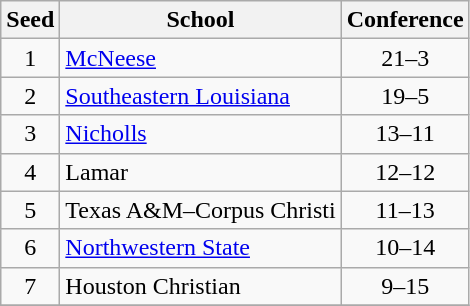<table class="wikitable" style="text-align:center">
<tr>
<th>Seed</th>
<th>School</th>
<th>Conference</th>
</tr>
<tr>
<td>1</td>
<td align="left"><a href='#'>McNeese</a></td>
<td>21–3</td>
</tr>
<tr>
<td>2</td>
<td align="left"><a href='#'>Southeastern Louisiana</a></td>
<td>19–5</td>
</tr>
<tr>
<td>3</td>
<td align="left"><a href='#'>Nicholls</a></td>
<td>13–11</td>
</tr>
<tr>
<td>4</td>
<td align="left">Lamar</td>
<td>12–12</td>
</tr>
<tr>
<td>5</td>
<td align="left">Texas A&M–Corpus Christi</td>
<td>11–13</td>
</tr>
<tr>
<td>6</td>
<td align="left"><a href='#'>Northwestern State</a></td>
<td>10–14</td>
</tr>
<tr>
<td>7</td>
<td align="left">Houston Christian</td>
<td>9–15</td>
</tr>
<tr>
</tr>
</table>
